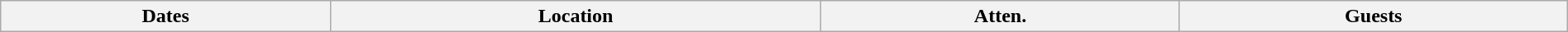<table class="wikitable" width="100%">
<tr>
<th>Dates</th>
<th>Location</th>
<th>Atten.</th>
<th>Guests<br>























</th>
</tr>
</table>
